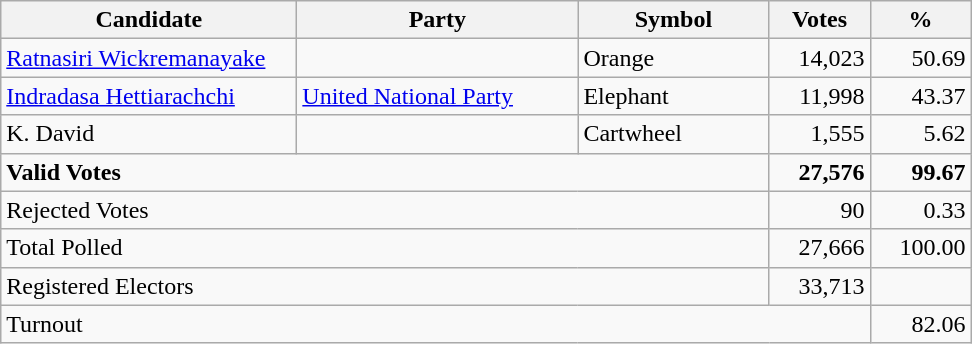<table class="wikitable" border="1" style="text-align:right;">
<tr>
<th align=left width="190">Candidate</th>
<th align=left width="180">Party</th>
<th align=left width="120">Symbol</th>
<th align=left width="60">Votes</th>
<th align=left width="60">%</th>
</tr>
<tr>
<td align=left><a href='#'>Ratnasiri Wickremanayake</a></td>
<td></td>
<td align=left>Orange</td>
<td align=right>14,023</td>
<td align=right>50.69</td>
</tr>
<tr>
<td align=left><a href='#'>Indradasa Hettiarachchi</a></td>
<td align=left><a href='#'>United National Party</a></td>
<td align=left>Elephant</td>
<td align=right>11,998</td>
<td align=right>43.37</td>
</tr>
<tr>
<td align=left>K. David</td>
<td></td>
<td align=left>Cartwheel</td>
<td align=right>1,555</td>
<td align=right>5.62</td>
</tr>
<tr>
<td align=left colspan=3><strong>Valid Votes</strong></td>
<td align=right><strong>27,576</strong></td>
<td align=right><strong>99.67</strong></td>
</tr>
<tr>
<td align=left colspan=3>Rejected Votes</td>
<td align=right>90</td>
<td align=right>0.33</td>
</tr>
<tr>
<td align=left colspan=3>Total Polled</td>
<td align=right>27,666</td>
<td align=right>100.00</td>
</tr>
<tr>
<td align=left colspan=3>Registered Electors</td>
<td align=right>33,713</td>
<td></td>
</tr>
<tr>
<td align=left colspan=4>Turnout</td>
<td align=right>82.06</td>
</tr>
</table>
